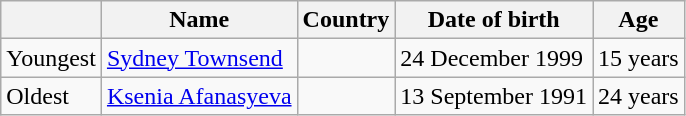<table class="wikitable">
<tr>
<th></th>
<th>Name</th>
<th>Country</th>
<th>Date of birth</th>
<th>Age</th>
</tr>
<tr>
<td>Youngest</td>
<td><a href='#'>Sydney Townsend</a></td>
<td></td>
<td>24 December 1999</td>
<td>15 years</td>
</tr>
<tr>
<td>Oldest</td>
<td><a href='#'>Ksenia Afanasyeva</a></td>
<td></td>
<td>13 September 1991</td>
<td>24 years</td>
</tr>
</table>
